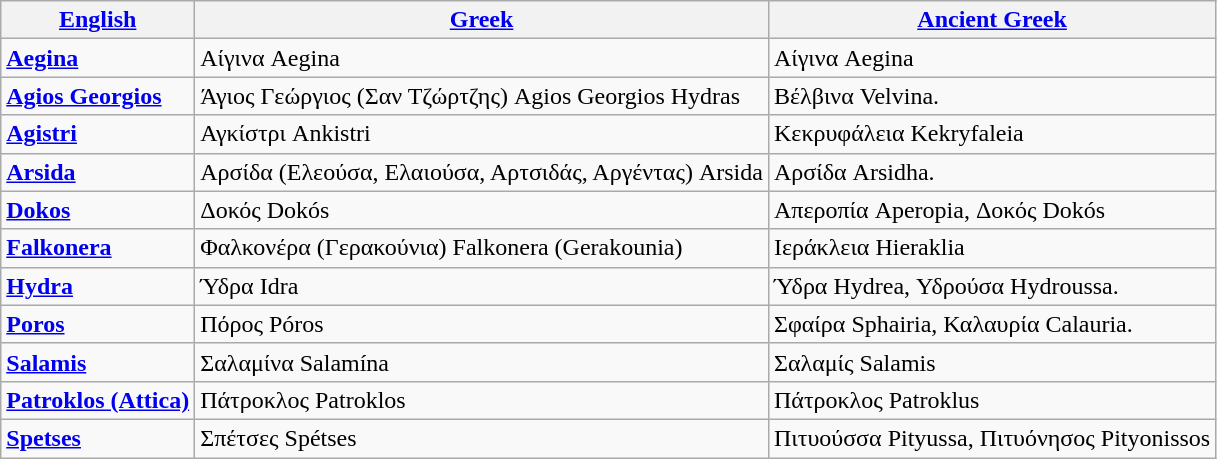<table class=wikitable>
<tr>
<th><a href='#'>English</a></th>
<th><a href='#'>Greek</a></th>
<th><a href='#'>Ancient Greek</a></th>
</tr>
<tr valign="top">
<td><strong><a href='#'>Aegina</a></strong></td>
<td>Αίγινα Aegina</td>
<td>Αίγινα Aegina</td>
</tr>
<tr valign="top">
<td><strong><a href='#'>Agios Georgios</a></strong></td>
<td>Άγιος Γεώργιος (Σαν Τζώρτζης) Agios Georgios Hydras</td>
<td>Βέλβινα Velvina.</td>
</tr>
<tr valign="top">
<td><strong><a href='#'>Agistri</a></strong></td>
<td>Αγκίστρι Ankistri</td>
<td>Κεκρυφάλεια Kekryfaleia</td>
</tr>
<tr valign="top">
<td><strong><a href='#'>Arsida</a></strong></td>
<td>Αρσίδα (Ελεούσα, Ελαιούσα, Αρτσιδάς, Αργέντας) Arsida</td>
<td>Αρσίδα Arsidha.</td>
</tr>
<tr valign="top">
<td><strong><a href='#'>Dokos</a></strong></td>
<td>Δοκός Dokós</td>
<td>Απεροπία Aperopia, Δοκός Dokós</td>
</tr>
<tr valign="top">
<td><strong><a href='#'>Falkonera</a></strong></td>
<td>Φαλκονέρα (Γερακούνια) Falkonera (Gerakounia)</td>
<td>Ιεράκλεια Hieraklia</td>
</tr>
<tr valign="top">
<td><strong><a href='#'>Hydra</a></strong></td>
<td>Ύδρα Idra</td>
<td>Ύδρα Hydrea, Υδρούσα Hydroussa.</td>
</tr>
<tr valign="top">
<td><strong><a href='#'>Poros</a></strong></td>
<td>Πόρος Póros</td>
<td>Σφαίρα Sphairia, Καλαυρία Calauria.</td>
</tr>
<tr valign="top">
<td><strong><a href='#'>Salamis</a></strong></td>
<td>Σαλαμίνα Salamína</td>
<td>Σαλαμίς Salamis</td>
</tr>
<tr valign="top">
<td><strong><a href='#'>Patroklos (Attica)</a></strong></td>
<td>Πάτροκλος Patroklos</td>
<td>Πάτροκλος Patroklus</td>
</tr>
<tr valign="top">
<td><strong><a href='#'>Spetses</a></strong></td>
<td>Σπέτσες Spétses</td>
<td>Πιτυούσσα Pityussa, Πιτυόνησος Pityonissos</td>
</tr>
</table>
